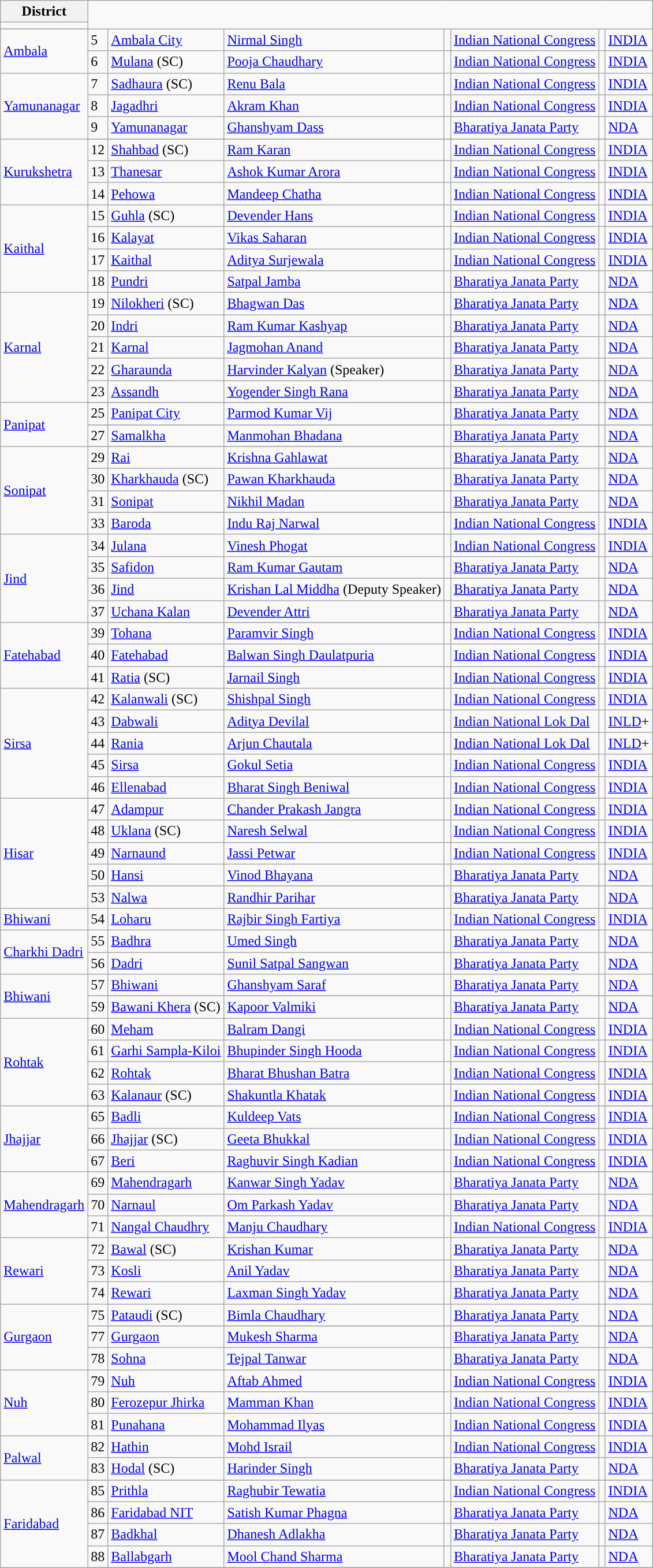<table class="wikitable sortable" style="text-align:left;">
<tr>
<th>District<br></th>
</tr>
<tr>
<td></td>
</tr>
<tr>
</tr>
<tr>
<td rowspan="4"><a href='#'>Ambala</a><br></td>
</tr>
<tr>
</tr>
<tr>
<td>5</td>
<td><a href='#'>Ambala City</a></td>
<td><a href='#'>Nirmal Singh</a></td>
<td style="background-color: "></td>
<td><a href='#'>Indian National Congress</a></td>
<td style="background-color:"></td>
<td><a href='#'>INDIA</a></td>
</tr>
<tr>
<td>6</td>
<td><a href='#'>Mulana</a> (SC)</td>
<td><a href='#'>Pooja Chaudhary</a></td>
<td style="background-color: "></td>
<td><a href='#'>Indian National Congress</a></td>
<td style="background-color:"></td>
<td><a href='#'>INDIA</a></td>
</tr>
<tr>
<td rowspan="4"><a href='#'>Yamunanagar</a></td>
<td>7</td>
<td><a href='#'>Sadhaura</a> (SC)</td>
<td><a href='#'>Renu Bala</a></td>
<td style="background-color: "></td>
<td><a href='#'>Indian National Congress</a></td>
<td style="background-color:"></td>
<td><a href='#'>INDIA</a></td>
</tr>
<tr>
<td>8</td>
<td><a href='#'>Jagadhri</a></td>
<td><a href='#'>Akram Khan</a></td>
<td style="background-color: "></td>
<td><a href='#'>Indian National Congress</a></td>
<td style="background-color:"></td>
<td><a href='#'>INDIA</a></td>
</tr>
<tr>
<td>9</td>
<td><a href='#'>Yamunanagar</a></td>
<td><a href='#'>Ghanshyam Dass</a></td>
<td style="background-color: "></td>
<td><a href='#'>Bharatiya Janata Party</a></td>
<td style="background-color: "></td>
<td><a href='#'>NDA</a></td>
</tr>
<tr>
</tr>
<tr>
<td rowspan="4"><a href='#'>Kurukshetra</a><br></td>
</tr>
<tr>
<td>12</td>
<td><a href='#'>Shahbad</a> (SC)</td>
<td><a href='#'>Ram Karan</a></td>
<td style="background-color: "></td>
<td><a href='#'>Indian National Congress</a></td>
<td style="background-color:"></td>
<td><a href='#'>INDIA</a></td>
</tr>
<tr>
<td>13</td>
<td><a href='#'>Thanesar</a></td>
<td><a href='#'>Ashok Kumar Arora</a></td>
<td style="background-color: "></td>
<td><a href='#'>Indian National Congress</a></td>
<td style="background-color:"></td>
<td><a href='#'>INDIA</a></td>
</tr>
<tr>
<td>14</td>
<td><a href='#'>Pehowa</a></td>
<td><a href='#'>Mandeep Chatha</a></td>
<td style="background-color: "></td>
<td><a href='#'>Indian National Congress</a></td>
<td style="background-color:"></td>
<td><a href='#'>INDIA</a></td>
</tr>
<tr>
<td rowspan="4"><a href='#'>Kaithal</a></td>
<td>15</td>
<td><a href='#'>Guhla</a> (SC)</td>
<td><a href='#'>Devender Hans</a></td>
<td style="background-color: "></td>
<td><a href='#'>Indian National Congress</a></td>
<td style="background-color:"></td>
<td><a href='#'>INDIA</a></td>
</tr>
<tr>
<td>16</td>
<td><a href='#'>Kalayat</a></td>
<td><a href='#'>Vikas Saharan</a></td>
<td style="background-color: "></td>
<td><a href='#'>Indian National Congress</a></td>
<td style="background-color:"></td>
<td><a href='#'>INDIA</a></td>
</tr>
<tr>
<td>17</td>
<td><a href='#'>Kaithal</a></td>
<td><a href='#'>Aditya Surjewala</a></td>
<td style="background-color: "></td>
<td><a href='#'>Indian National Congress</a></td>
<td style="background-color:"></td>
<td><a href='#'>INDIA</a></td>
</tr>
<tr>
<td>18</td>
<td><a href='#'>Pundri</a></td>
<td><a href='#'>Satpal Jamba</a></td>
<td style="background-color: "></td>
<td><a href='#'>Bharatiya Janata Party</a></td>
<td style="background-color: "></td>
<td><a href='#'>NDA</a></td>
</tr>
<tr>
<td rowspan="5"><a href='#'>Karnal</a></td>
<td>19</td>
<td><a href='#'>Nilokheri</a> (SC)</td>
<td><a href='#'>Bhagwan Das</a></td>
<td style="background-color: "></td>
<td><a href='#'>Bharatiya Janata Party</a></td>
<td style="background-color: "></td>
<td><a href='#'>NDA</a></td>
</tr>
<tr>
<td>20</td>
<td><a href='#'>Indri</a></td>
<td><a href='#'>Ram Kumar Kashyap</a></td>
<td style="background-color: "></td>
<td><a href='#'>Bharatiya Janata Party</a></td>
<td style="background-color: "></td>
<td><a href='#'>NDA</a></td>
</tr>
<tr>
<td>21</td>
<td><a href='#'>Karnal</a></td>
<td><a href='#'>Jagmohan Anand</a></td>
<td style="background-color: "></td>
<td><a href='#'>Bharatiya Janata Party</a></td>
<td style="background-color: "></td>
<td><a href='#'>NDA</a></td>
</tr>
<tr>
<td>22</td>
<td><a href='#'>Gharaunda</a></td>
<td><a href='#'>Harvinder Kalyan</a> (Speaker)</td>
<td style="background-color: "></td>
<td><a href='#'>Bharatiya Janata Party</a></td>
<td style="background-color: "></td>
<td><a href='#'>NDA</a></td>
</tr>
<tr>
<td>23</td>
<td><a href='#'>Assandh</a></td>
<td><a href='#'>Yogender Singh Rana</a></td>
<td style="background-color: "></td>
<td><a href='#'>Bharatiya Janata Party</a></td>
<td style="background-color: "></td>
<td><a href='#'>NDA</a></td>
</tr>
<tr>
<td rowspan="4"><a href='#'>Panipat</a><br></td>
</tr>
<tr>
<td>25</td>
<td><a href='#'>Panipat City</a></td>
<td><a href='#'>Parmod Kumar Vij</a></td>
<td style="background-color: "></td>
<td><a href='#'>Bharatiya Janata Party</a></td>
<td style="background-color: "></td>
<td><a href='#'>NDA</a></td>
</tr>
<tr>
</tr>
<tr>
<td>27</td>
<td><a href='#'>Samalkha</a></td>
<td><a href='#'>Manmohan Bhadana</a></td>
<td style="background-color: "></td>
<td><a href='#'>Bharatiya Janata Party</a></td>
<td style="background-color: "></td>
<td><a href='#'>NDA</a></td>
</tr>
<tr>
<td rowspan="6"><a href='#'>Sonipat</a><br></td>
</tr>
<tr>
<td>29</td>
<td><a href='#'>Rai</a></td>
<td><a href='#'>Krishna Gahlawat</a></td>
<td style="background-color: "></td>
<td><a href='#'>Bharatiya Janata Party</a></td>
<td style="background-color: "></td>
<td><a href='#'>NDA</a></td>
</tr>
<tr>
<td>30</td>
<td><a href='#'>Kharkhauda</a> (SC)</td>
<td><a href='#'>Pawan Kharkhauda</a></td>
<td style="background-color: "></td>
<td><a href='#'>Bharatiya Janata Party</a></td>
<td style="background-color: "></td>
<td><a href='#'>NDA</a></td>
</tr>
<tr>
<td>31</td>
<td><a href='#'>Sonipat</a></td>
<td><a href='#'>Nikhil Madan</a></td>
<td style="background-color: "></td>
<td><a href='#'>Bharatiya Janata Party</a></td>
<td style="background-color: "></td>
<td><a href='#'>NDA</a></td>
</tr>
<tr>
</tr>
<tr>
<td>33</td>
<td><a href='#'>Baroda</a></td>
<td><a href='#'>Indu Raj Narwal</a></td>
<td style="background-color: "></td>
<td><a href='#'>Indian National Congress</a></td>
<td style="background-color:"></td>
<td><a href='#'>INDIA</a></td>
</tr>
<tr>
<td rowspan="5"><a href='#'>Jind</a></td>
<td>34</td>
<td><a href='#'>Julana</a></td>
<td><a href='#'>Vinesh Phogat</a></td>
<td style="background-color: "></td>
<td><a href='#'>Indian National Congress</a></td>
<td style="background-color:"></td>
<td><a href='#'>INDIA</a></td>
</tr>
<tr>
<td>35</td>
<td><a href='#'>Safidon</a></td>
<td><a href='#'>Ram Kumar Gautam</a></td>
<td style="background-color: "></td>
<td><a href='#'>Bharatiya Janata Party</a></td>
<td style="background-color: "></td>
<td><a href='#'>NDA</a></td>
</tr>
<tr>
<td>36</td>
<td><a href='#'>Jind</a></td>
<td><a href='#'>Krishan Lal Middha</a> (Deputy Speaker)</td>
<td style="background-color: "></td>
<td><a href='#'>Bharatiya Janata Party</a></td>
<td style="background-color: "></td>
<td><a href='#'>NDA</a></td>
</tr>
<tr>
<td>37</td>
<td><a href='#'>Uchana Kalan</a></td>
<td><a href='#'>Devender Attri</a></td>
<td style="background-color: "></td>
<td><a href='#'>Bharatiya Janata Party</a></td>
<td style="background-color: "></td>
<td><a href='#'>NDA</a></td>
</tr>
<tr>
</tr>
<tr>
<td rowspan="3"><a href='#'>Fatehabad</a></td>
<td>39</td>
<td><a href='#'>Tohana</a></td>
<td><a href='#'>Paramvir Singh</a></td>
<td style="background-color: "></td>
<td><a href='#'>Indian National Congress</a></td>
<td style="background-color:"></td>
<td><a href='#'>INDIA</a></td>
</tr>
<tr>
<td>40</td>
<td><a href='#'>Fatehabad</a></td>
<td><a href='#'>Balwan Singh Daulatpuria</a></td>
<td style="background-color: "></td>
<td><a href='#'>Indian National Congress</a></td>
<td style="background-color:"></td>
<td><a href='#'>INDIA</a></td>
</tr>
<tr>
<td>41</td>
<td><a href='#'>Ratia</a> (SC)</td>
<td><a href='#'>Jarnail Singh</a></td>
<td style="background-color: "></td>
<td><a href='#'>Indian National Congress</a></td>
<td style="background-color:"></td>
<td><a href='#'>INDIA</a></td>
</tr>
<tr>
<td rowspan="5"><a href='#'>Sirsa</a></td>
<td>42</td>
<td><a href='#'>Kalanwali</a> (SC)</td>
<td><a href='#'>Shishpal Singh</a></td>
<td style="background-color: "></td>
<td><a href='#'>Indian National Congress</a></td>
<td style="background-color:"></td>
<td><a href='#'>INDIA</a></td>
</tr>
<tr>
<td>43</td>
<td><a href='#'>Dabwali</a></td>
<td><a href='#'>Aditya Devilal</a></td>
<td style="background-color: "></td>
<td><a href='#'>Indian National Lok Dal</a></td>
<td style="background-color: "></td>
<td><a href='#'>INLD</a>+</td>
</tr>
<tr>
<td>44</td>
<td><a href='#'>Rania</a></td>
<td><a href='#'>Arjun Chautala</a></td>
<td style="background-color: "></td>
<td><a href='#'>Indian National Lok Dal</a></td>
<td style="background-color: "></td>
<td><a href='#'>INLD</a>+</td>
</tr>
<tr>
<td>45</td>
<td><a href='#'>Sirsa</a></td>
<td><a href='#'>Gokul Setia</a></td>
<td style="background-color: "></td>
<td><a href='#'>Indian National Congress</a></td>
<td style="background-color:"></td>
<td><a href='#'>INDIA</a></td>
</tr>
<tr>
<td>46</td>
<td><a href='#'>Ellenabad</a></td>
<td><a href='#'>Bharat Singh Beniwal</a></td>
<td style="background-color: "></td>
<td><a href='#'>Indian National Congress</a></td>
<td style="background-color:"></td>
<td><a href='#'>INDIA</a></td>
</tr>
<tr>
<td rowspan="7"><a href='#'>Hisar</a></td>
<td>47</td>
<td><a href='#'>Adampur</a></td>
<td><a href='#'>Chander Prakash Jangra</a></td>
<td style="background-color: "></td>
<td><a href='#'>Indian National Congress</a></td>
<td style="background-color:"></td>
<td><a href='#'>INDIA</a></td>
</tr>
<tr>
<td>48</td>
<td><a href='#'>Uklana</a> (SC)</td>
<td><a href='#'>Naresh Selwal</a></td>
<td style="background-color: "></td>
<td><a href='#'>Indian National Congress</a></td>
<td style="background-color:"></td>
<td><a href='#'>INDIA</a></td>
</tr>
<tr>
<td>49</td>
<td><a href='#'>Narnaund</a></td>
<td><a href='#'>Jassi Petwar</a></td>
<td style="background-color: "></td>
<td><a href='#'>Indian National Congress</a></td>
<td style="background-color:"></td>
<td><a href='#'>INDIA</a></td>
</tr>
<tr>
<td>50</td>
<td><a href='#'>Hansi</a></td>
<td><a href='#'>Vinod Bhayana</a></td>
<td style="background-color: "></td>
<td><a href='#'>Bharatiya Janata Party</a></td>
<td style="background-color: "></td>
<td><a href='#'>NDA</a></td>
</tr>
<tr>
</tr>
<tr>
</tr>
<tr>
<td>53</td>
<td><a href='#'>Nalwa</a></td>
<td><a href='#'>Randhir Parihar</a></td>
<td style="background-color: "></td>
<td><a href='#'>Bharatiya Janata Party</a></td>
<td style="background-color: "></td>
<td><a href='#'>NDA</a></td>
</tr>
<tr>
<td><a href='#'>Bhiwani</a></td>
<td>54</td>
<td><a href='#'>Loharu</a></td>
<td><a href='#'>Rajbir Singh Fartiya</a></td>
<td style="background-color: "></td>
<td><a href='#'>Indian National Congress</a></td>
<td style="background-color:"></td>
<td><a href='#'>INDIA</a></td>
</tr>
<tr>
<td rowspan="2"><a href='#'>Charkhi Dadri</a></td>
<td>55</td>
<td><a href='#'>Badhra</a></td>
<td><a href='#'>Umed Singh</a></td>
<td style="background-color: "></td>
<td><a href='#'>Bharatiya Janata Party</a></td>
<td style="background-color: "></td>
<td><a href='#'>NDA</a></td>
</tr>
<tr>
<td>56</td>
<td><a href='#'>Dadri</a></td>
<td><a href='#'>Sunil Satpal Sangwan</a></td>
<td style="background-color: "></td>
<td><a href='#'>Bharatiya Janata Party</a></td>
<td style="background-color: "></td>
<td><a href='#'>NDA</a></td>
</tr>
<tr>
<td rowspan="3"><a href='#'>Bhiwani</a></td>
<td>57</td>
<td><a href='#'>Bhiwani</a></td>
<td><a href='#'>Ghanshyam Saraf</a></td>
<td style="background-color: "></td>
<td><a href='#'>Bharatiya Janata Party</a></td>
<td style="background-color: "></td>
<td><a href='#'>NDA</a></td>
</tr>
<tr>
</tr>
<tr>
<td>59</td>
<td><a href='#'>Bawani Khera</a> (SC)</td>
<td><a href='#'>Kapoor Valmiki</a></td>
<td style="background-color: "></td>
<td><a href='#'>Bharatiya Janata Party</a></td>
<td style="background-color: "></td>
<td><a href='#'>NDA</a></td>
</tr>
<tr>
<td rowspan="4"><a href='#'>Rohtak</a></td>
<td>60</td>
<td><a href='#'>Meham</a></td>
<td><a href='#'>Balram Dangi</a></td>
<td style="background-color: "></td>
<td><a href='#'>Indian National Congress</a></td>
<td style="background-color:"></td>
<td><a href='#'>INDIA</a></td>
</tr>
<tr>
<td>61</td>
<td><a href='#'>Garhi Sampla-Kiloi</a></td>
<td><a href='#'>Bhupinder Singh Hooda</a></td>
<td style="background-color: "></td>
<td><a href='#'>Indian National Congress</a></td>
<td style="background-color:"></td>
<td><a href='#'>INDIA</a></td>
</tr>
<tr>
<td>62</td>
<td><a href='#'>Rohtak</a></td>
<td><a href='#'>Bharat Bhushan Batra</a></td>
<td style="background-color: "></td>
<td><a href='#'>Indian National Congress</a></td>
<td style="background-color:"></td>
<td><a href='#'>INDIA</a></td>
</tr>
<tr>
<td>63</td>
<td><a href='#'>Kalanaur</a> (SC)</td>
<td><a href='#'>Shakuntla Khatak</a></td>
<td style="background-color: "></td>
<td><a href='#'>Indian National Congress</a></td>
<td style="background-color:"></td>
<td><a href='#'>INDIA</a></td>
</tr>
<tr>
<td rowspan="4"><a href='#'>Jhajjar</a><br></td>
</tr>
<tr>
<td>65</td>
<td><a href='#'>Badli</a></td>
<td><a href='#'>Kuldeep Vats</a></td>
<td style="background-color: "></td>
<td><a href='#'>Indian National Congress</a></td>
<td style="background-color:"></td>
<td><a href='#'>INDIA</a></td>
</tr>
<tr>
<td>66</td>
<td><a href='#'>Jhajjar</a> (SC)</td>
<td><a href='#'>Geeta Bhukkal</a></td>
<td style="background-color: "></td>
<td><a href='#'>Indian National Congress</a></td>
<td style="background-color:"></td>
<td><a href='#'>INDIA</a></td>
</tr>
<tr>
<td>67</td>
<td><a href='#'>Beri</a></td>
<td><a href='#'>Raghuvir Singh Kadian</a></td>
<td style="background-color: "></td>
<td><a href='#'>Indian National Congress</a></td>
<td style="background-color:"></td>
<td><a href='#'>INDIA</a></td>
</tr>
<tr>
<td rowspan="4"><a href='#'>Mahendragarh</a><br></td>
</tr>
<tr>
<td>69</td>
<td><a href='#'>Mahendragarh</a></td>
<td><a href='#'>Kanwar Singh Yadav</a></td>
<td style="background-color: "></td>
<td><a href='#'>Bharatiya Janata Party</a></td>
<td style="background-color: "></td>
<td><a href='#'>NDA</a></td>
</tr>
<tr>
<td>70</td>
<td><a href='#'>Narnaul</a></td>
<td><a href='#'>Om Parkash Yadav</a></td>
<td style="background-color: "></td>
<td><a href='#'>Bharatiya Janata Party</a></td>
<td style="background-color: "></td>
<td><a href='#'>NDA</a></td>
</tr>
<tr>
<td>71</td>
<td><a href='#'>Nangal Chaudhry</a></td>
<td><a href='#'>Manju Chaudhary</a></td>
<td style="background-color: "></td>
<td><a href='#'>Indian National Congress</a></td>
<td style="background-color:"></td>
<td><a href='#'>INDIA</a></td>
</tr>
<tr>
<td rowspan="3"><a href='#'>Rewari</a></td>
<td>72</td>
<td><a href='#'>Bawal</a> (SC)</td>
<td><a href='#'>Krishan Kumar</a></td>
<td style="background-color: "></td>
<td><a href='#'>Bharatiya Janata Party</a></td>
<td style="background-color: "></td>
<td><a href='#'>NDA</a></td>
</tr>
<tr>
<td>73</td>
<td><a href='#'>Kosli</a></td>
<td><a href='#'>Anil Yadav</a></td>
<td style="background-color: "></td>
<td><a href='#'>Bharatiya Janata Party</a></td>
<td style="background-color: "></td>
<td><a href='#'>NDA</a></td>
</tr>
<tr>
<td>74</td>
<td><a href='#'>Rewari</a></td>
<td><a href='#'>Laxman Singh Yadav</a></td>
<td style="background-color: "></td>
<td><a href='#'>Bharatiya Janata Party</a></td>
<td style="background-color: "></td>
<td><a href='#'>NDA</a></td>
</tr>
<tr>
<td rowspan="4"><a href='#'>Gurgaon</a></td>
<td>75</td>
<td><a href='#'>Pataudi</a> (SC)</td>
<td><a href='#'>Bimla Chaudhary</a></td>
<td style="background-color: "></td>
<td><a href='#'>Bharatiya Janata Party</a></td>
<td style="background-color: "></td>
<td><a href='#'>NDA</a></td>
</tr>
<tr>
</tr>
<tr>
<td>77</td>
<td><a href='#'>Gurgaon</a></td>
<td><a href='#'>Mukesh Sharma</a></td>
<td style="background-color: "></td>
<td><a href='#'>Bharatiya Janata Party</a></td>
<td style="background-color: "></td>
<td><a href='#'>NDA</a></td>
</tr>
<tr>
<td>78</td>
<td><a href='#'>Sohna</a></td>
<td><a href='#'>Tejpal Tanwar</a></td>
<td style="background-color: "></td>
<td><a href='#'>Bharatiya Janata Party</a></td>
<td style="background-color: "></td>
<td><a href='#'>NDA</a></td>
</tr>
<tr>
<td rowspan="3"><a href='#'>Nuh</a></td>
<td>79</td>
<td><a href='#'>Nuh</a></td>
<td><a href='#'>Aftab Ahmed</a></td>
<td style="background-color: "></td>
<td><a href='#'>Indian National Congress</a></td>
<td style="background-color:"></td>
<td><a href='#'>INDIA</a></td>
</tr>
<tr>
<td>80</td>
<td><a href='#'>Ferozepur Jhirka</a></td>
<td><a href='#'>Mamman Khan</a></td>
<td style="background-color: "></td>
<td><a href='#'>Indian National Congress</a></td>
<td style="background-color:"></td>
<td><a href='#'>INDIA</a></td>
</tr>
<tr>
<td>81</td>
<td><a href='#'>Punahana</a></td>
<td><a href='#'>Mohammad Ilyas</a></td>
<td style="background-color: "></td>
<td><a href='#'>Indian National Congress</a></td>
<td style="background-color:"></td>
<td><a href='#'>INDIA</a></td>
</tr>
<tr>
<td rowspan="3"><a href='#'>Palwal</a></td>
<td>82</td>
<td><a href='#'>Hathin</a></td>
<td><a href='#'>Mohd Israil</a></td>
<td style="background-color: "></td>
<td><a href='#'>Indian National Congress</a></td>
<td style="background-color:"></td>
<td><a href='#'>INDIA</a></td>
</tr>
<tr>
<td>83</td>
<td><a href='#'>Hodal</a> (SC)</td>
<td><a href='#'>Harinder Singh</a></td>
<td style="background-color: "></td>
<td><a href='#'>Bharatiya Janata Party</a></td>
<td style="background-color: "></td>
<td><a href='#'>NDA</a></td>
</tr>
<tr>
</tr>
<tr>
<td rowspan="6"><a href='#'>Faridabad</a></td>
<td>85</td>
<td><a href='#'>Prithla</a></td>
<td><a href='#'>Raghubir Tewatia</a></td>
<td style="background-color: "></td>
<td><a href='#'>Indian National Congress</a></td>
<td style="background-color:"></td>
<td><a href='#'>INDIA</a></td>
</tr>
<tr>
<td>86</td>
<td><a href='#'>Faridabad NIT</a></td>
<td><a href='#'>Satish Kumar Phagna</a></td>
<td style="background-color: "></td>
<td><a href='#'>Bharatiya Janata Party</a></td>
<td style="background-color: "></td>
<td><a href='#'>NDA</a></td>
</tr>
<tr>
<td>87</td>
<td><a href='#'>Badkhal</a></td>
<td><a href='#'>Dhanesh Adlakha</a></td>
<td style="background-color: "></td>
<td><a href='#'>Bharatiya Janata Party</a></td>
<td style="background-color: "></td>
<td><a href='#'>NDA</a></td>
</tr>
<tr>
<td>88</td>
<td><a href='#'>Ballabgarh</a></td>
<td><a href='#'>Mool Chand Sharma</a></td>
<td style="background-color: "></td>
<td><a href='#'>Bharatiya Janata Party</a></td>
<td style="background-color: "></td>
<td><a href='#'>NDA</a></td>
</tr>
<tr>
</tr>
<tr>
</tr>
</table>
